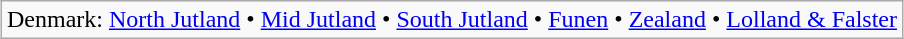<table class="wikitable"  style="margin:auto;">
<tr>
<td>Denmark: <a href='#'>North Jutland</a> • <a href='#'>Mid Jutland</a> • <a href='#'>South Jutland</a> • <a href='#'>Funen</a> • <a href='#'>Zealand</a> • <a href='#'>Lolland & Falster</a></td>
</tr>
</table>
